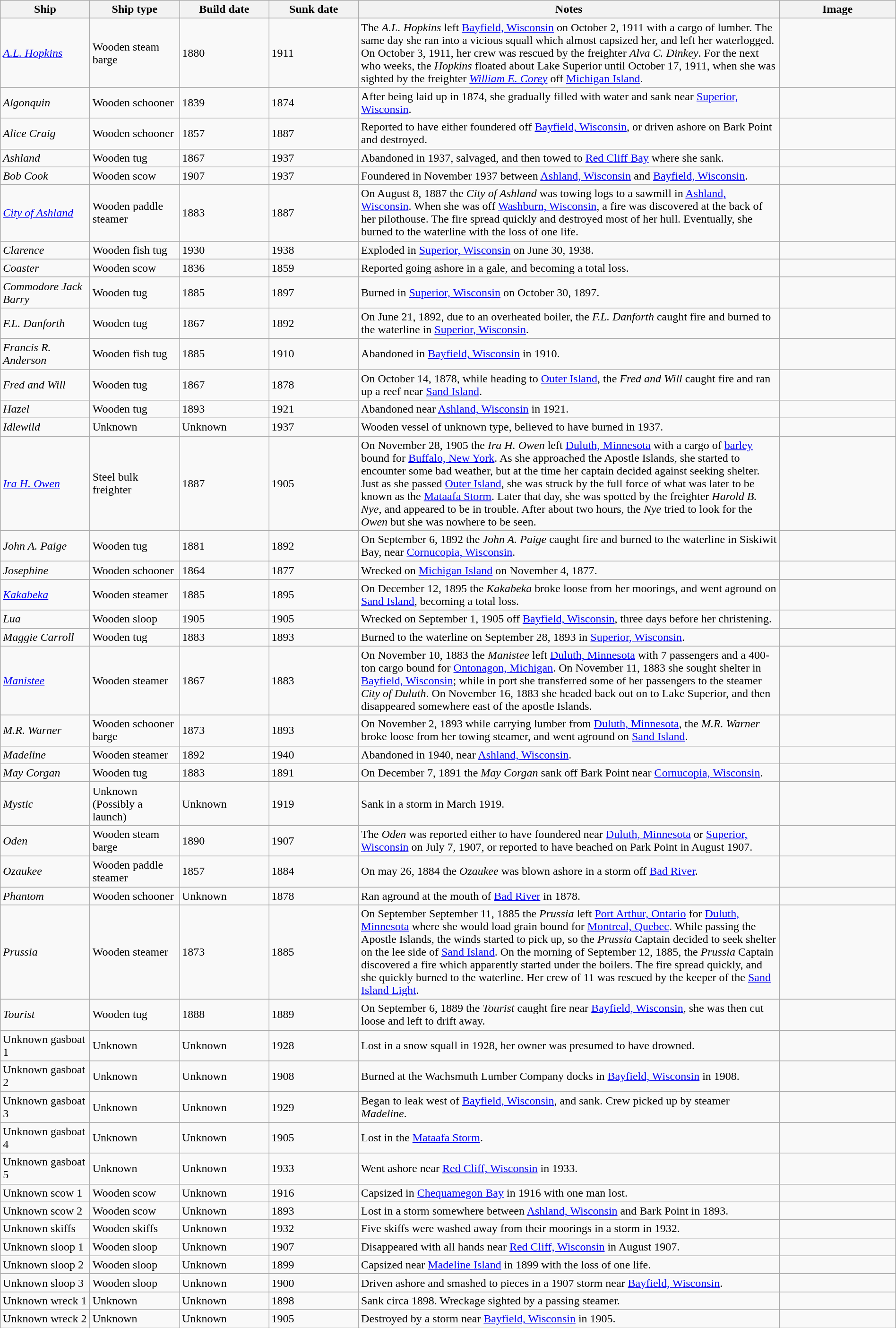<table class="wikitable sortable" | style = "width:100%">
<tr>
<th style="width:10%">Ship</th>
<th style="width:10%">Ship type</th>
<th style="width:10%">Build date</th>
<th style="width:10%">Sunk date</th>
<th style="width:47%">Notes</th>
<th style="width:20%">Image</th>
</tr>
<tr>
<td><a href='#'><em>A.L. Hopkins</em></a></td>
<td>Wooden steam barge</td>
<td>1880</td>
<td>1911</td>
<td>The <em>A.L. Hopkins</em> left <a href='#'>Bayfield, Wisconsin</a> on October 2, 1911 with a cargo of lumber. The same day she ran into a vicious squall which almost capsized her, and left her waterlogged. On October 3, 1911, her crew was rescued by the freighter <em>Alva C. Dinkey</em>. For the next who weeks, the <em>Hopkins</em> floated about Lake Superior until October 17, 1911, when she was sighted by the freighter <a href='#'><em>William E. Corey</em></a> off <a href='#'>Michigan Island</a>.</td>
<td></td>
</tr>
<tr>
<td><em>Algonquin</em></td>
<td>Wooden schooner</td>
<td>1839</td>
<td>1874</td>
<td>After being laid up in 1874, she gradually filled with water and sank near <a href='#'>Superior, Wisconsin</a>.</td>
<td></td>
</tr>
<tr>
<td><em>Alice Craig</em></td>
<td>Wooden schooner</td>
<td>1857</td>
<td>1887</td>
<td>Reported to have either foundered off <a href='#'>Bayfield, Wisconsin</a>, or driven ashore on Bark Point and destroyed.</td>
<td></td>
</tr>
<tr>
<td><em>Ashland</em></td>
<td>Wooden tug</td>
<td>1867</td>
<td>1937</td>
<td>Abandoned in 1937, salvaged, and then towed to <a href='#'>Red Cliff Bay</a> where she sank.</td>
<td></td>
</tr>
<tr>
<td><em>Bob Cook</em></td>
<td>Wooden scow</td>
<td>1907</td>
<td>1937</td>
<td>Foundered in November 1937 between <a href='#'>Ashland, Wisconsin</a> and <a href='#'>Bayfield, Wisconsin</a>.</td>
<td></td>
</tr>
<tr>
<td><a href='#'><em>City of Ashland</em></a></td>
<td>Wooden paddle steamer</td>
<td>1883</td>
<td>1887</td>
<td>On August 8, 1887 the <em>City of Ashland</em> was towing logs to a sawmill in <a href='#'>Ashland, Wisconsin</a>. When she was off <a href='#'>Washburn, Wisconsin</a>, a fire was discovered at the back of her pilothouse. The fire spread quickly and destroyed most of her hull. Eventually, she burned to the waterline with the loss of one life.</td>
<td></td>
</tr>
<tr>
<td><em>Clarence</em></td>
<td>Wooden fish tug</td>
<td>1930</td>
<td>1938</td>
<td>Exploded in <a href='#'>Superior, Wisconsin</a> on June 30, 1938.</td>
<td></td>
</tr>
<tr>
<td><em>Coaster</em></td>
<td>Wooden scow</td>
<td>1836</td>
<td>1859</td>
<td>Reported going ashore in a gale, and becoming a total loss.</td>
<td></td>
</tr>
<tr>
<td><em>Commodore Jack Barry</em></td>
<td>Wooden tug</td>
<td>1885</td>
<td>1897</td>
<td>Burned in <a href='#'>Superior, Wisconsin</a> on October 30, 1897.</td>
<td></td>
</tr>
<tr>
<td><em>F.L. Danforth</em></td>
<td>Wooden tug</td>
<td>1867</td>
<td>1892</td>
<td>On June 21, 1892, due to an overheated boiler, the <em>F.L. Danforth</em> caught fire and burned to the waterline in <a href='#'>Superior, Wisconsin</a>.</td>
<td></td>
</tr>
<tr>
<td><em>Francis R. Anderson</em></td>
<td>Wooden fish tug</td>
<td>1885</td>
<td>1910</td>
<td>Abandoned in <a href='#'>Bayfield, Wisconsin</a> in 1910.</td>
<td></td>
</tr>
<tr>
<td><em>Fred and Will</em></td>
<td>Wooden tug</td>
<td>1867</td>
<td>1878</td>
<td>On October 14, 1878, while heading to <a href='#'>Outer Island</a>, the <em>Fred and Will</em> caught fire and ran up a reef near <a href='#'>Sand Island</a>.</td>
<td></td>
</tr>
<tr>
<td><em>Hazel</em></td>
<td>Wooden tug</td>
<td>1893</td>
<td>1921</td>
<td>Abandoned near <a href='#'>Ashland, Wisconsin</a> in 1921.</td>
<td></td>
</tr>
<tr>
<td><em>Idlewild</em></td>
<td>Unknown</td>
<td>Unknown</td>
<td>1937</td>
<td>Wooden vessel of unknown type, believed to have burned in 1937.</td>
<td></td>
</tr>
<tr>
<td><a href='#'><em>Ira H. Owen</em></a></td>
<td>Steel bulk freighter</td>
<td>1887</td>
<td>1905</td>
<td>On November 28, 1905 the <em>Ira H. Owen</em> left <a href='#'>Duluth, Minnesota</a> with a cargo of <a href='#'>barley</a> bound for <a href='#'>Buffalo, New York</a>. As she approached the Apostle Islands, she started to encounter some bad weather, but at the time her captain decided against seeking shelter. Just as she passed <a href='#'>Outer Island</a>, she was struck by the full force of what was later to be known as the <a href='#'>Mataafa Storm</a>. Later that day, she was spotted by the freighter <em>Harold B. Nye</em>, and appeared to be in trouble. After about two hours, the <em>Nye</em> tried to look for the <em>Owen</em> but she was nowhere to be seen.</td>
<td></td>
</tr>
<tr>
<td><em>John A. Paige</em></td>
<td>Wooden tug</td>
<td>1881</td>
<td>1892</td>
<td>On September 6, 1892 the <em>John A. Paige</em> caught fire and burned to the waterline in Siskiwit Bay, near <a href='#'>Cornucopia, Wisconsin</a>.</td>
<td></td>
</tr>
<tr>
<td><em>Josephine</em></td>
<td>Wooden schooner</td>
<td>1864</td>
<td>1877</td>
<td>Wrecked on <a href='#'>Michigan Island</a> on November 4, 1877.</td>
<td></td>
</tr>
<tr>
<td><a href='#'><em>Kakabeka</em></a></td>
<td>Wooden steamer</td>
<td>1885</td>
<td>1895</td>
<td>On December 12, 1895 the <em>Kakabeka</em> broke loose from her moorings, and went aground on <a href='#'>Sand Island</a>, becoming a total loss.</td>
<td></td>
</tr>
<tr>
<td><em>Lua</em></td>
<td>Wooden sloop</td>
<td>1905</td>
<td>1905</td>
<td>Wrecked on September 1, 1905 off <a href='#'>Bayfield, Wisconsin</a>, three days before her christening.</td>
<td></td>
</tr>
<tr>
<td><em>Maggie Carroll</em></td>
<td>Wooden tug</td>
<td>1883</td>
<td>1893</td>
<td>Burned to the waterline on September 28, 1893 in <a href='#'>Superior, Wisconsin</a>.</td>
<td></td>
</tr>
<tr>
<td><a href='#'><em>Manistee</em></a></td>
<td>Wooden steamer</td>
<td>1867</td>
<td>1883</td>
<td>On November 10, 1883 the <em>Manistee</em> left <a href='#'>Duluth, Minnesota</a> with 7 passengers and a 400-ton cargo bound for <a href='#'>Ontonagon, Michigan</a>. On November 11, 1883 she sought shelter in <a href='#'>Bayfield, Wisconsin</a>; while in port she transferred some of her passengers to the steamer <em>City of Duluth</em>. On November 16, 1883 she headed back out on to Lake Superior, and then disappeared somewhere east of the apostle Islands.</td>
<td></td>
</tr>
<tr>
<td><em>M.R. Warner</em></td>
<td>Wooden schooner barge</td>
<td>1873</td>
<td>1893</td>
<td>On November 2, 1893 while carrying lumber from <a href='#'>Duluth, Minnesota</a>, the <em>M.R. Warner</em> broke loose from her towing steamer, and went aground on <a href='#'>Sand Island</a>.</td>
<td></td>
</tr>
<tr>
<td><em>Madeline</em></td>
<td>Wooden steamer</td>
<td>1892</td>
<td>1940</td>
<td>Abandoned in 1940, near <a href='#'>Ashland, Wisconsin</a>.</td>
<td></td>
</tr>
<tr>
<td><em>May Corgan</em></td>
<td>Wooden tug</td>
<td>1883</td>
<td>1891</td>
<td>On December 7, 1891 the <em>May Corgan</em> sank off Bark Point near <a href='#'>Cornucopia, Wisconsin</a>.</td>
<td></td>
</tr>
<tr>
<td><em>Mystic</em></td>
<td>Unknown (Possibly a launch)</td>
<td>Unknown</td>
<td>1919</td>
<td>Sank in a storm in March 1919.</td>
<td></td>
</tr>
<tr>
<td><em>Oden</em></td>
<td>Wooden steam barge</td>
<td>1890</td>
<td>1907</td>
<td>The <em>Oden</em> was reported either to have foundered near <a href='#'>Duluth, Minnesota</a> or <a href='#'>Superior, Wisconsin</a> on July 7, 1907, or reported to have beached on Park Point in August 1907.</td>
<td></td>
</tr>
<tr>
<td><em>Ozaukee</em></td>
<td>Wooden paddle steamer</td>
<td>1857</td>
<td>1884</td>
<td>On may 26, 1884 the <em>Ozaukee</em> was blown ashore in a storm off <a href='#'>Bad River</a>.</td>
<td></td>
</tr>
<tr>
<td><em>Phantom</em></td>
<td>Wooden schooner</td>
<td>Unknown</td>
<td>1878</td>
<td>Ran aground at the mouth of <a href='#'>Bad River</a> in 1878.</td>
<td></td>
</tr>
<tr>
<td><em>Prussia</em></td>
<td>Wooden steamer</td>
<td>1873</td>
<td>1885</td>
<td>On September September 11, 1885 the <em>Prussia</em> left <a href='#'>Port Arthur, Ontario</a> for <a href='#'>Duluth, Minnesota</a> where she would load grain bound for <a href='#'>Montreal, Quebec</a>. While passing the Apostle Islands, the winds started to pick up, so the <em>Prussia</em> Captain decided to seek shelter on the lee side of <a href='#'>Sand Island</a>. On the morning of September 12, 1885, the <em>Prussia</em> Captain discovered a fire which apparently started under the boilers. The fire spread quickly, and she quickly burned to the waterline. Her crew of 11 was rescued by the keeper of the <a href='#'>Sand Island Light</a>.</td>
<td></td>
</tr>
<tr>
<td><em>Tourist</em></td>
<td>Wooden tug</td>
<td>1888</td>
<td>1889</td>
<td>On September 6, 1889 the <em>Tourist</em> caught fire near <a href='#'>Bayfield, Wisconsin</a>, she was then cut loose and left to drift away.</td>
<td></td>
</tr>
<tr>
<td>Unknown gasboat 1</td>
<td>Unknown</td>
<td>Unknown</td>
<td>1928</td>
<td>Lost in a snow squall in 1928, her owner was presumed to have drowned.</td>
<td></td>
</tr>
<tr>
<td>Unknown gasboat 2</td>
<td>Unknown</td>
<td>Unknown</td>
<td>1908</td>
<td>Burned at the Wachsmuth Lumber Company docks in <a href='#'>Bayfield, Wisconsin</a> in 1908.</td>
<td></td>
</tr>
<tr>
<td>Unknown gasboat 3</td>
<td>Unknown</td>
<td>Unknown</td>
<td>1929</td>
<td>Began to leak west of <a href='#'>Bayfield, Wisconsin</a>, and sank. Crew picked up by steamer <em>Madeline</em>.</td>
<td></td>
</tr>
<tr>
<td>Unknown gasboat 4</td>
<td>Unknown</td>
<td>Unknown</td>
<td>1905</td>
<td>Lost in the <a href='#'>Mataafa Storm</a>.</td>
<td></td>
</tr>
<tr>
<td>Unknown gasboat 5</td>
<td>Unknown</td>
<td>Unknown</td>
<td>1933</td>
<td>Went ashore near <a href='#'>Red Cliff, Wisconsin</a> in 1933.</td>
<td></td>
</tr>
<tr>
<td>Unknown scow 1</td>
<td>Wooden scow</td>
<td>Unknown</td>
<td>1916</td>
<td>Capsized in <a href='#'>Chequamegon Bay</a> in 1916 with one man lost.</td>
<td></td>
</tr>
<tr>
<td>Unknown scow 2</td>
<td>Wooden scow</td>
<td>Unknown</td>
<td>1893</td>
<td>Lost in a storm somewhere between <a href='#'>Ashland, Wisconsin</a> and Bark Point in 1893.</td>
<td></td>
</tr>
<tr>
<td>Unknown skiffs</td>
<td>Wooden skiffs</td>
<td>Unknown</td>
<td>1932</td>
<td>Five skiffs were washed away from their moorings in a storm in 1932.</td>
<td></td>
</tr>
<tr>
<td>Unknown sloop 1</td>
<td>Wooden sloop</td>
<td>Unknown</td>
<td>1907</td>
<td>Disappeared with all hands near <a href='#'>Red Cliff, Wisconsin</a> in August 1907.</td>
<td></td>
</tr>
<tr>
<td>Unknown sloop 2</td>
<td>Wooden sloop</td>
<td>Unknown</td>
<td>1899</td>
<td>Capsized near <a href='#'>Madeline Island</a> in 1899 with the loss of one life.</td>
<td></td>
</tr>
<tr>
<td>Unknown sloop 3</td>
<td>Wooden sloop</td>
<td>Unknown</td>
<td>1900</td>
<td>Driven ashore and smashed to pieces in a 1907 storm near <a href='#'>Bayfield, Wisconsin</a>.</td>
<td></td>
</tr>
<tr>
<td>Unknown wreck 1</td>
<td>Unknown</td>
<td>Unknown</td>
<td>1898</td>
<td>Sank circa 1898. Wreckage sighted by a passing steamer.</td>
<td></td>
</tr>
<tr>
<td>Unknown wreck 2</td>
<td>Unknown</td>
<td>Unknown</td>
<td>1905</td>
<td>Destroyed by a storm near <a href='#'>Bayfield, Wisconsin</a> in 1905.</td>
<td></td>
</tr>
</table>
